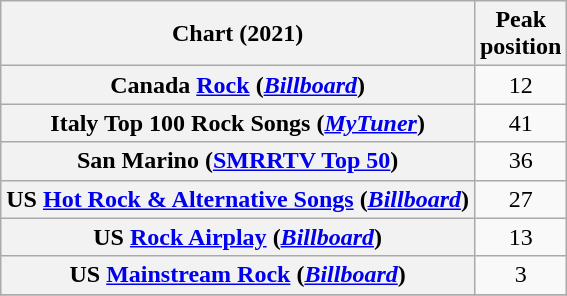<table class="wikitable sortable plainrowheaders" style="text-align:center">
<tr>
<th>Chart (2021)</th>
<th>Peak<br>position</th>
</tr>
<tr>
<th scope="row">Canada <a href='#'>Rock</a> (<em><a href='#'>Billboard</a></em>)</th>
<td>12</td>
</tr>
<tr>
<th scope="row">Italy Top 100 Rock Songs (<em><a href='#'>MyTuner</a></em>)</th>
<td>41</td>
</tr>
<tr>
<th scope="row">San Marino (<a href='#'>SMRRTV Top 50</a>)</th>
<td>36</td>
</tr>
<tr>
<th scope="row">US <a href='#'>Hot Rock & Alternative Songs</a> (<em><a href='#'>Billboard</a></em>)</th>
<td>27</td>
</tr>
<tr>
<th scope="row">US <a href='#'>Rock Airplay</a> (<em><a href='#'>Billboard</a></em>)</th>
<td>13</td>
</tr>
<tr>
<th scope="row">US <a href='#'>Mainstream Rock</a> (<em><a href='#'>Billboard</a></em>)</th>
<td>3</td>
</tr>
<tr>
</tr>
</table>
